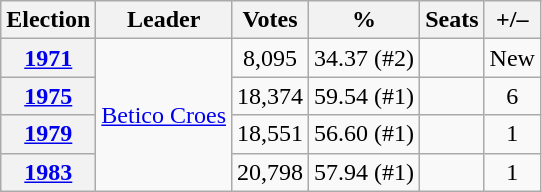<table class=wikitable style=text-align:center>
<tr>
<th>Election</th>
<th>Leader</th>
<th>Votes</th>
<th>%</th>
<th>Seats</th>
<th>+/–</th>
</tr>
<tr>
<th><a href='#'>1971</a></th>
<td rowspan=4><a href='#'>Betico Croes</a></td>
<td>8,095</td>
<td>34.37 (#2)</td>
<td></td>
<td>New</td>
</tr>
<tr>
<th><a href='#'>1975</a></th>
<td>18,374</td>
<td>59.54 (#1)</td>
<td></td>
<td> 6</td>
</tr>
<tr>
<th><a href='#'>1979</a></th>
<td>18,551</td>
<td>56.60 (#1)</td>
<td></td>
<td> 1</td>
</tr>
<tr>
<th><a href='#'>1983</a></th>
<td>20,798</td>
<td>57.94 (#1)</td>
<td></td>
<td> 1</td>
</tr>
</table>
